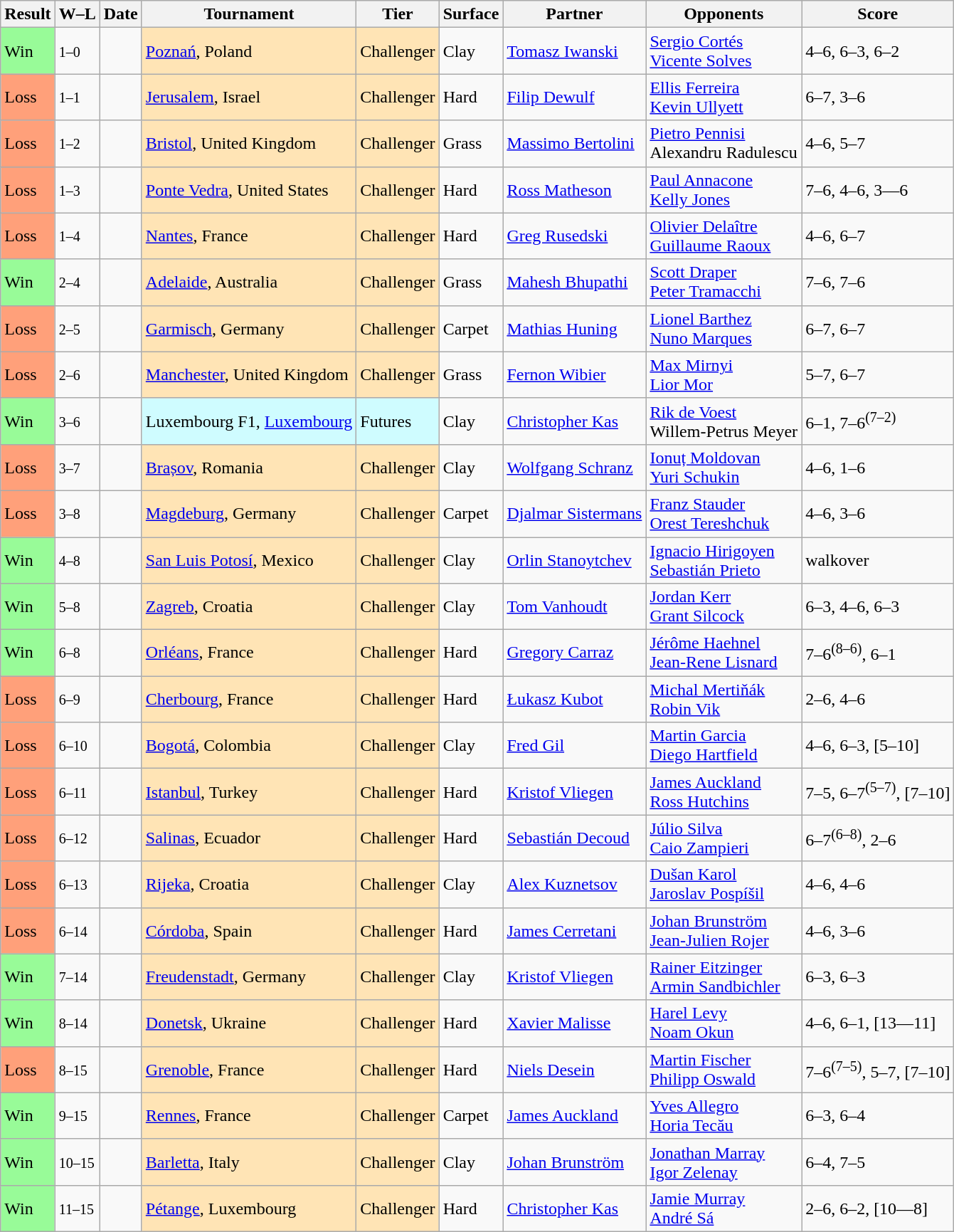<table class="sortable wikitable">
<tr>
<th>Result</th>
<th class="unsortable">W–L</th>
<th>Date</th>
<th>Tournament</th>
<th>Tier</th>
<th>Surface</th>
<th>Partner</th>
<th>Opponents</th>
<th class="unsortable">Score</th>
</tr>
<tr>
<td style="background:#98fb98;">Win</td>
<td><small>1–0</small></td>
<td></td>
<td style="background:moccasin;"><a href='#'>Poznań</a>, Poland</td>
<td style="background:moccasin;">Challenger</td>
<td>Clay</td>
<td> <a href='#'>Tomasz Iwanski</a></td>
<td> <a href='#'>Sergio Cortés</a> <br>  <a href='#'>Vicente Solves</a></td>
<td>4–6, 6–3, 6–2</td>
</tr>
<tr>
<td style="background:#ffa07a;">Loss</td>
<td><small>1–1</small></td>
<td></td>
<td style="background:moccasin;"><a href='#'>Jerusalem</a>, Israel</td>
<td style="background:moccasin;">Challenger</td>
<td>Hard</td>
<td> <a href='#'>Filip Dewulf</a></td>
<td> <a href='#'>Ellis Ferreira</a> <br>  <a href='#'>Kevin Ullyett</a></td>
<td>6–7, 3–6</td>
</tr>
<tr>
<td style="background:#ffa07a;">Loss</td>
<td><small>1–2</small></td>
<td></td>
<td style="background:moccasin;"><a href='#'>Bristol</a>, United Kingdom</td>
<td style="background:moccasin;">Challenger</td>
<td>Grass</td>
<td> <a href='#'>Massimo Bertolini</a></td>
<td> <a href='#'>Pietro Pennisi</a> <br>  Alexandru Radulescu</td>
<td>4–6, 5–7</td>
</tr>
<tr>
<td style="background:#ffa07a;">Loss</td>
<td><small>1–3</small></td>
<td></td>
<td style="background:moccasin;"><a href='#'>Ponte Vedra</a>, United States</td>
<td style="background:moccasin;">Challenger</td>
<td>Hard</td>
<td> <a href='#'>Ross Matheson</a></td>
<td> <a href='#'>Paul Annacone</a> <br>  <a href='#'>Kelly Jones</a></td>
<td>7–6, 4–6, 3—6</td>
</tr>
<tr>
<td style="background:#ffa07a;">Loss</td>
<td><small>1–4</small></td>
<td></td>
<td style="background:moccasin;"><a href='#'>Nantes</a>, France</td>
<td style="background:moccasin;">Challenger</td>
<td>Hard</td>
<td> <a href='#'>Greg Rusedski</a></td>
<td> <a href='#'>Olivier Delaître</a> <br>  <a href='#'>Guillaume Raoux</a></td>
<td>4–6, 6–7</td>
</tr>
<tr>
<td style="background:#98fb98;">Win</td>
<td><small>2–4</small></td>
<td></td>
<td style="background:moccasin;"><a href='#'>Adelaide</a>, Australia</td>
<td style="background:moccasin;">Challenger</td>
<td>Grass</td>
<td> <a href='#'>Mahesh Bhupathi</a></td>
<td> <a href='#'>Scott Draper</a> <br>  <a href='#'>Peter Tramacchi</a></td>
<td>7–6, 7–6</td>
</tr>
<tr>
<td style="background:#ffa07a;">Loss</td>
<td><small>2–5</small></td>
<td></td>
<td style="background:moccasin;"><a href='#'>Garmisch</a>, Germany</td>
<td style="background:moccasin;">Challenger</td>
<td>Carpet</td>
<td> <a href='#'>Mathias Huning</a></td>
<td> <a href='#'>Lionel Barthez</a> <br>  <a href='#'>Nuno Marques</a></td>
<td>6–7, 6–7</td>
</tr>
<tr>
<td style="background:#ffa07a;">Loss</td>
<td><small>2–6</small></td>
<td></td>
<td style="background:moccasin;"><a href='#'>Manchester</a>, United Kingdom</td>
<td style="background:moccasin;">Challenger</td>
<td>Grass</td>
<td> <a href='#'>Fernon Wibier</a></td>
<td> <a href='#'>Max Mirnyi</a> <br>  <a href='#'>Lior Mor</a></td>
<td>5–7, 6–7</td>
</tr>
<tr>
<td style="background:#98fb98;">Win</td>
<td><small>3–6</small></td>
<td></td>
<td style="background:#cffcff;">Luxembourg F1, <a href='#'>Luxembourg</a></td>
<td style="background:#cffcff;">Futures</td>
<td>Clay</td>
<td> <a href='#'>Christopher Kas</a></td>
<td> <a href='#'>Rik de Voest</a> <br>  Willem-Petrus Meyer</td>
<td>6–1, 7–6<sup>(7–2)</sup></td>
</tr>
<tr>
<td style="background:#ffa07a;">Loss</td>
<td><small>3–7</small></td>
<td></td>
<td style="background:moccasin;"><a href='#'>Brașov</a>, Romania</td>
<td style="background:moccasin;">Challenger</td>
<td>Clay</td>
<td> <a href='#'>Wolfgang Schranz</a></td>
<td> <a href='#'>Ionuț Moldovan</a> <br>  <a href='#'>Yuri Schukin</a></td>
<td>4–6, 1–6</td>
</tr>
<tr>
<td style="background:#ffa07a;">Loss</td>
<td><small>3–8</small></td>
<td></td>
<td style="background:moccasin;"><a href='#'>Magdeburg</a>, Germany</td>
<td style="background:moccasin;">Challenger</td>
<td>Carpet</td>
<td> <a href='#'>Djalmar Sistermans</a></td>
<td> <a href='#'>Franz Stauder</a> <br>  <a href='#'>Orest Tereshchuk</a></td>
<td>4–6, 3–6</td>
</tr>
<tr>
<td style="background:#98fb98;">Win</td>
<td><small>4–8</small></td>
<td></td>
<td style="background:moccasin;"><a href='#'>San Luis Potosí</a>, Mexico</td>
<td style="background:moccasin;">Challenger</td>
<td>Clay</td>
<td> <a href='#'>Orlin Stanoytchev</a></td>
<td> <a href='#'>Ignacio Hirigoyen</a> <br>  <a href='#'>Sebastián Prieto</a></td>
<td>walkover</td>
</tr>
<tr>
<td style="background:#98fb98;">Win</td>
<td><small>5–8</small></td>
<td></td>
<td style="background:moccasin;"><a href='#'>Zagreb</a>, Croatia</td>
<td style="background:moccasin;">Challenger</td>
<td>Clay</td>
<td> <a href='#'>Tom Vanhoudt</a></td>
<td> <a href='#'>Jordan Kerr</a> <br>  <a href='#'>Grant Silcock</a></td>
<td>6–3, 4–6, 6–3</td>
</tr>
<tr>
<td style="background:#98fb98;">Win</td>
<td><small>6–8</small></td>
<td></td>
<td style="background:moccasin;"><a href='#'>Orléans</a>, France</td>
<td style="background:moccasin;">Challenger</td>
<td>Hard</td>
<td> <a href='#'>Gregory Carraz</a></td>
<td> <a href='#'>Jérôme Haehnel</a> <br>  <a href='#'>Jean-Rene Lisnard</a></td>
<td>7–6<sup>(8–6)</sup>, 6–1</td>
</tr>
<tr>
<td style="background:#ffa07a;">Loss</td>
<td><small>6–9</small></td>
<td></td>
<td style="background:moccasin;"><a href='#'>Cherbourg</a>, France</td>
<td style="background:moccasin;">Challenger</td>
<td>Hard</td>
<td> <a href='#'>Łukasz Kubot</a></td>
<td> <a href='#'>Michal Mertiňák</a> <br>  <a href='#'>Robin Vik</a></td>
<td>2–6, 4–6</td>
</tr>
<tr>
<td style="background:#ffa07a;">Loss</td>
<td><small>6–10</small></td>
<td></td>
<td style="background:moccasin;"><a href='#'>Bogotá</a>, Colombia</td>
<td style="background:moccasin;">Challenger</td>
<td>Clay</td>
<td> <a href='#'>Fred Gil</a></td>
<td> <a href='#'>Martin Garcia</a> <br>  <a href='#'>Diego Hartfield</a></td>
<td>4–6, 6–3, [5–10]</td>
</tr>
<tr>
<td style="background:#ffa07a;">Loss</td>
<td><small>6–11</small></td>
<td></td>
<td style="background:moccasin;"><a href='#'>Istanbul</a>, Turkey</td>
<td style="background:moccasin;">Challenger</td>
<td>Hard</td>
<td> <a href='#'>Kristof Vliegen</a></td>
<td> <a href='#'>James Auckland</a> <br>  <a href='#'>Ross Hutchins</a></td>
<td>7–5, 6–7<sup>(5–7)</sup>, [7–10]</td>
</tr>
<tr>
<td style="background:#ffa07a;">Loss</td>
<td><small>6–12</small></td>
<td></td>
<td style="background:moccasin;"><a href='#'>Salinas</a>, Ecuador</td>
<td style="background:moccasin;">Challenger</td>
<td>Hard</td>
<td> <a href='#'>Sebastián Decoud</a></td>
<td> <a href='#'>Júlio Silva</a> <br>  <a href='#'>Caio Zampieri</a></td>
<td>6–7<sup>(6–8)</sup>, 2–6</td>
</tr>
<tr>
<td style="background:#ffa07a;">Loss</td>
<td><small>6–13</small></td>
<td></td>
<td style="background:moccasin;"><a href='#'>Rijeka</a>, Croatia</td>
<td style="background:moccasin;">Challenger</td>
<td>Clay</td>
<td> <a href='#'>Alex Kuznetsov</a></td>
<td> <a href='#'>Dušan Karol</a> <br>  <a href='#'>Jaroslav Pospíšil</a></td>
<td>4–6, 4–6</td>
</tr>
<tr>
<td style="background:#ffa07a;">Loss</td>
<td><small>6–14</small></td>
<td></td>
<td style="background:moccasin;"><a href='#'>Córdoba</a>, Spain</td>
<td style="background:moccasin;">Challenger</td>
<td>Hard</td>
<td> <a href='#'>James Cerretani</a></td>
<td> <a href='#'>Johan Brunström</a> <br>  <a href='#'>Jean-Julien Rojer</a></td>
<td>4–6, 3–6</td>
</tr>
<tr>
<td style="background:#98fb98;">Win</td>
<td><small>7–14</small></td>
<td></td>
<td style="background:moccasin;"><a href='#'>Freudenstadt</a>, Germany</td>
<td style="background:moccasin;">Challenger</td>
<td>Clay</td>
<td> <a href='#'>Kristof Vliegen</a></td>
<td> <a href='#'>Rainer Eitzinger</a> <br>  <a href='#'>Armin Sandbichler</a></td>
<td>6–3, 6–3</td>
</tr>
<tr>
<td style="background:#98fb98;">Win</td>
<td><small>8–14</small></td>
<td></td>
<td style="background:moccasin;"><a href='#'>Donetsk</a>, Ukraine</td>
<td style="background:moccasin;">Challenger</td>
<td>Hard</td>
<td> <a href='#'>Xavier Malisse</a></td>
<td> <a href='#'>Harel Levy</a> <br>  <a href='#'>Noam Okun</a></td>
<td>4–6, 6–1, [13—11]</td>
</tr>
<tr>
<td style="background:#ffa07a;">Loss</td>
<td><small>8–15</small></td>
<td></td>
<td style="background:moccasin;"><a href='#'>Grenoble</a>, France</td>
<td style="background:moccasin;">Challenger</td>
<td>Hard</td>
<td> <a href='#'>Niels Desein</a></td>
<td> <a href='#'>Martin Fischer</a> <br>  <a href='#'>Philipp Oswald</a></td>
<td>7–6<sup>(7–5)</sup>, 5–7, [7–10]</td>
</tr>
<tr>
<td style="background:#98fb98;">Win</td>
<td><small>9–15</small></td>
<td></td>
<td style="background:moccasin;"><a href='#'>Rennes</a>, France</td>
<td style="background:moccasin;">Challenger</td>
<td>Carpet</td>
<td> <a href='#'>James Auckland</a></td>
<td> <a href='#'>Yves Allegro</a> <br>  <a href='#'>Horia Tecău</a></td>
<td>6–3, 6–4</td>
</tr>
<tr>
<td style="background:#98fb98;">Win</td>
<td><small>10–15</small></td>
<td></td>
<td style="background:moccasin;"><a href='#'>Barletta</a>, Italy</td>
<td style="background:moccasin;">Challenger</td>
<td>Clay</td>
<td> <a href='#'>Johan Brunström</a></td>
<td> <a href='#'>Jonathan Marray</a> <br>  <a href='#'>Igor Zelenay</a></td>
<td>6–4, 7–5</td>
</tr>
<tr>
<td style="background:#98fb98;">Win</td>
<td><small>11–15</small></td>
<td></td>
<td style="background:moccasin;"><a href='#'>Pétange</a>, Luxembourg</td>
<td style="background:moccasin;">Challenger</td>
<td>Hard</td>
<td> <a href='#'>Christopher Kas</a></td>
<td> <a href='#'>Jamie Murray</a> <br>  <a href='#'>André Sá</a></td>
<td>2–6, 6–2, [10—8]</td>
</tr>
</table>
